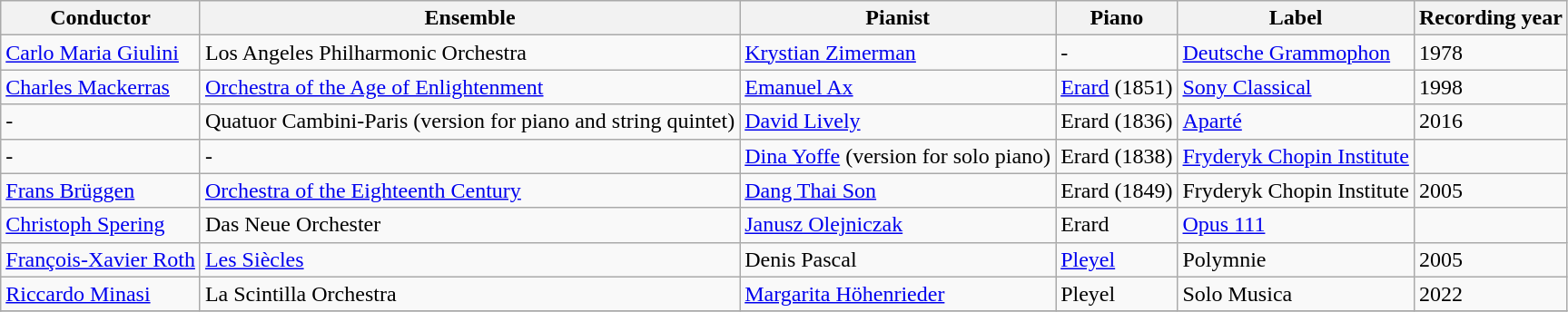<table class="wikitable">
<tr>
<th>Conductor</th>
<th>Ensemble</th>
<th>Pianist</th>
<th>Piano</th>
<th>Label</th>
<th>Recording year</th>
</tr>
<tr>
<td><a href='#'>Carlo Maria Giulini</a></td>
<td>Los Angeles Philharmonic Orchestra</td>
<td><a href='#'>Krystian Zimerman</a></td>
<td>-</td>
<td><a href='#'>Deutsche Grammophon</a></td>
<td>1978</td>
</tr>
<tr>
<td><a href='#'>Charles Mackerras</a></td>
<td><a href='#'>Orchestra of the Age of Enlightenment</a></td>
<td><a href='#'>Emanuel Ax</a></td>
<td><a href='#'>Erard</a> (1851)</td>
<td><a href='#'>Sony Classical</a></td>
<td>1998</td>
</tr>
<tr>
<td>-</td>
<td>Quatuor Cambini-Paris (version for piano and string quintet)</td>
<td><a href='#'>David Lively </a></td>
<td>Erard (1836)</td>
<td><a href='#'>Aparté</a></td>
<td>2016</td>
</tr>
<tr>
<td>-</td>
<td>-</td>
<td><a href='#'>Dina Yoffe</a> (version for solo piano)</td>
<td>Erard (1838)</td>
<td><a href='#'>Fryderyk Chopin Institute</a></td>
<td></td>
</tr>
<tr>
<td><a href='#'>Frans Brüggen</a></td>
<td><a href='#'>Orchestra of the Eighteenth Century</a></td>
<td><a href='#'>Dang Thai Son</a></td>
<td>Erard (1849)</td>
<td>Fryderyk Chopin Institute</td>
<td>2005</td>
</tr>
<tr>
<td><a href='#'>Christoph Spering</a></td>
<td>Das Neue Orchester</td>
<td><a href='#'>Janusz Olejniczak</a></td>
<td>Erard</td>
<td><a href='#'>Opus 111</a></td>
<td></td>
</tr>
<tr>
<td><a href='#'>François-Xavier Roth</a></td>
<td><a href='#'>Les Siècles</a></td>
<td>Denis Pascal</td>
<td><a href='#'>Pleyel</a></td>
<td>Polymnie</td>
<td>2005</td>
</tr>
<tr>
<td><a href='#'>Riccardo Minasi</a></td>
<td>La Scintilla Orchestra</td>
<td><a href='#'>Margarita Höhenrieder</a></td>
<td>Pleyel</td>
<td>Solo Musica</td>
<td>2022</td>
</tr>
<tr>
</tr>
</table>
